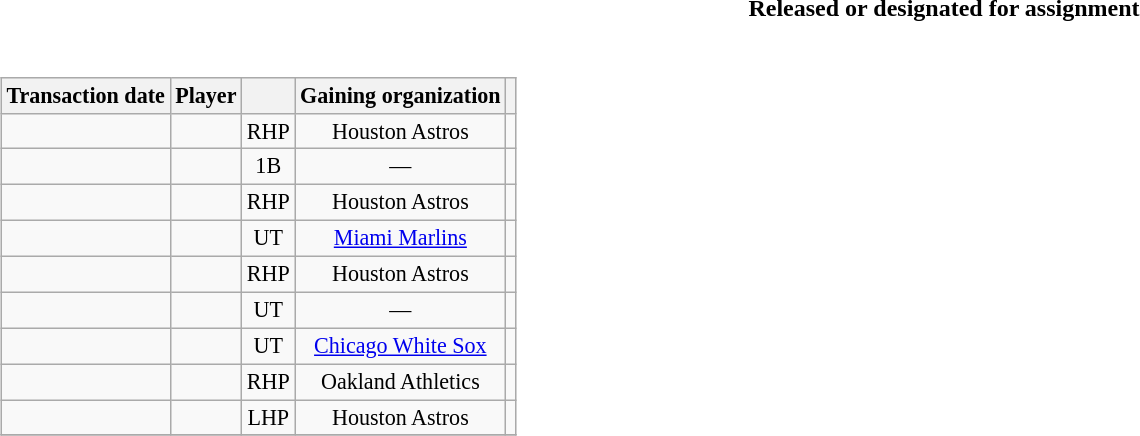<table class="toccolours collapsible collapsed" style="width:100%; background:inherit">
<tr>
<th>Released or designated for assignment</th>
</tr>
<tr>
<td><br><table class="wikitable sortable" margin: 5px; text-align: center; style="font-size: 92%">
<tr>
<th scope="col">Transaction date</th>
<th scope="col">Player</th>
<th scope="col"></th>
<th scope="col">Gaining organization</th>
<th scope="col" class="unsortable"></th>
</tr>
<tr>
<td align="center"></td>
<td align="left"></td>
<td align="center">RHP</td>
<td align="center">Houston Astros</td>
<td align="center"></td>
</tr>
<tr>
<td align="center"></td>
<td align="left"></td>
<td align="center">1B</td>
<td align="center">—</td>
<td align="center"></td>
</tr>
<tr>
<td align="center"></td>
<td align="left"></td>
<td align="center">RHP</td>
<td align="center">Houston Astros</td>
<td align="center"></td>
</tr>
<tr>
<td align="center"></td>
<td align="left"></td>
<td align="center">UT</td>
<td align="center"><a href='#'>Miami Marlins</a></td>
<td align="center"></td>
</tr>
<tr>
<td align="center"></td>
<td align="left"></td>
<td align="center">RHP</td>
<td align="center">Houston Astros</td>
<td align="center"></td>
</tr>
<tr>
<td align="center"></td>
<td align="left"></td>
<td align="center">UT</td>
<td align="center">—</td>
<td align="center"></td>
</tr>
<tr>
<td align="center"></td>
<td align="left"></td>
<td align="center">UT</td>
<td align="center"><a href='#'>Chicago White Sox</a></td>
<td align="center"></td>
</tr>
<tr>
<td align="center"></td>
<td align="left"></td>
<td align="center">RHP</td>
<td align="center">Oakland Athletics</td>
<td align="center"></td>
</tr>
<tr>
<td align="center"></td>
<td align="left"></td>
<td align="center">LHP</td>
<td align="center">Houston Astros</td>
<td align="center"></td>
</tr>
<tr class="sortbottom">
</tr>
</table>
</td>
</tr>
</table>
